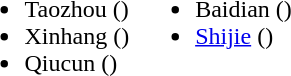<table>
<tr>
<td valign="top"><br><ul><li>Taozhou ()</li><li>Xinhang ()</li><li>Qiucun ()</li></ul></td>
<td valign="top"><br><ul><li>Baidian ()</li><li><a href='#'>Shijie</a> ()</li></ul></td>
</tr>
</table>
